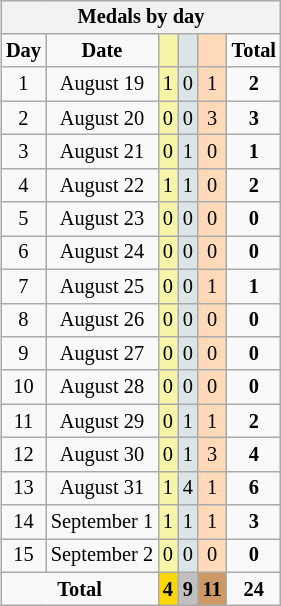<table class=wikitable style="font-size:85%; float:right;text-align:center">
<tr>
<th colspan=7>Medals by day</th>
</tr>
<tr>
<td><strong>Day</strong></td>
<td><strong>Date</strong></td>
<td bgcolor=F7F6A8></td>
<td bgcolor=DCE5E5></td>
<td bgcolor=FFDAB9></td>
<td><strong>Total</strong></td>
</tr>
<tr>
<td>1</td>
<td>August 19</td>
<td bgcolor=F7F6A8>1</td>
<td bgcolor=DCE5E5>0</td>
<td bgcolor=FFDAB9>1</td>
<td><strong>2</strong></td>
</tr>
<tr>
<td>2</td>
<td>August 20</td>
<td bgcolor=F7F6A8>0</td>
<td bgcolor=DCE5E5>0</td>
<td bgcolor=FFDAB9>3</td>
<td><strong>3</strong></td>
</tr>
<tr>
<td>3</td>
<td>August 21</td>
<td bgcolor=F7F6A8>0</td>
<td bgcolor=DCE5E5>1</td>
<td bgcolor=FFDAB9>0</td>
<td><strong>1</strong></td>
</tr>
<tr>
<td>4</td>
<td>August 22</td>
<td bgcolor=F7F6A8>1</td>
<td bgcolor=DCE5E5>1</td>
<td bgcolor=FFDAB9>0</td>
<td><strong>2</strong></td>
</tr>
<tr>
<td>5</td>
<td>August 23</td>
<td bgcolor=F7F6A8>0</td>
<td bgcolor=DCE5E5>0</td>
<td bgcolor=FFDAB9>0</td>
<td><strong>0</strong></td>
</tr>
<tr>
<td>6</td>
<td>August 24</td>
<td bgcolor=F7F6A8>0</td>
<td bgcolor=DCE5E5>0</td>
<td bgcolor=FFDAB9>0</td>
<td><strong>0</strong></td>
</tr>
<tr>
<td>7</td>
<td>August 25</td>
<td bgcolor=F7F6A8>0</td>
<td bgcolor=DCE5E5>0</td>
<td bgcolor=FFDAB9>1</td>
<td><strong>1</strong></td>
</tr>
<tr>
<td>8</td>
<td>August 26</td>
<td bgcolor=F7F6A8>0</td>
<td bgcolor=DCE5E5>0</td>
<td bgcolor=FFDAB9>0</td>
<td><strong>0</strong></td>
</tr>
<tr>
<td>9</td>
<td>August 27</td>
<td bgcolor=F7F6A8>0</td>
<td bgcolor=DCE5E5>0</td>
<td bgcolor=FFDAB9>0</td>
<td><strong>0</strong></td>
</tr>
<tr>
<td>10</td>
<td>August 28</td>
<td bgcolor=F7F6A8>0</td>
<td bgcolor=DCE5E5>0</td>
<td bgcolor=FFDAB9>0</td>
<td><strong>0</strong></td>
</tr>
<tr>
<td>11</td>
<td>August 29</td>
<td bgcolor=F7F6A8>0</td>
<td bgcolor=DCE5E5>1</td>
<td bgcolor=FFDAB9>1</td>
<td><strong>2</strong></td>
</tr>
<tr>
<td>12</td>
<td>August 30</td>
<td bgcolor=F7F6A8>0</td>
<td bgcolor=DCE5E5>1</td>
<td bgcolor=FFDAB9>3</td>
<td><strong>4</strong></td>
</tr>
<tr>
<td>13</td>
<td>August 31</td>
<td bgcolor=F7F6A8>1</td>
<td bgcolor=DCE5E5>4</td>
<td bgcolor=FFDAB9>1</td>
<td><strong>6</strong></td>
</tr>
<tr>
<td>14</td>
<td>September 1</td>
<td bgcolor=F7F6A8>1</td>
<td bgcolor=DCE5E5>1</td>
<td bgcolor=FFDAB9>1</td>
<td><strong>3</strong></td>
</tr>
<tr>
<td>15</td>
<td>September 2</td>
<td bgcolor=F7F6A8>0</td>
<td bgcolor=DCE5E5>0</td>
<td bgcolor=FFDAB9>0</td>
<td><strong>0</strong></td>
</tr>
<tr>
<td colspan=2><strong>Total</strong></td>
<td style="background:gold;"><strong>4</strong></td>
<td style="background:silver;"><strong>9</strong></td>
<td style="background:#c96;"><strong>11</strong></td>
<td><strong>24</strong></td>
</tr>
</table>
